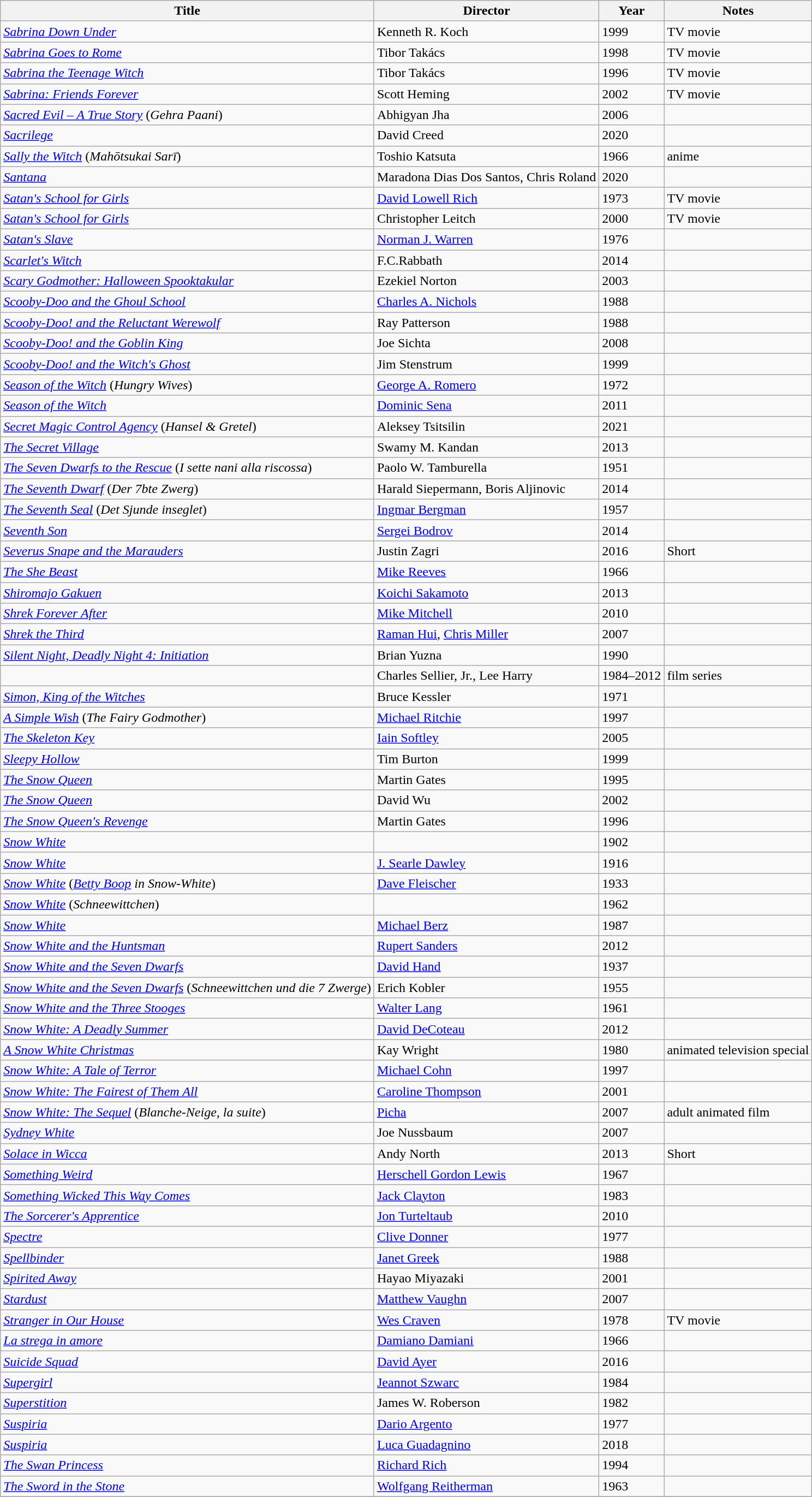<table class="wikitable">
<tr>
<th>Title</th>
<th>Director</th>
<th>Year</th>
<th>Notes</th>
</tr>
<tr>
<td><em><a href='#'>Sabrina Down Under</a></em></td>
<td>Kenneth R. Koch</td>
<td>1999</td>
<td>TV movie</td>
</tr>
<tr>
<td><em><a href='#'>Sabrina Goes to Rome</a></em></td>
<td>Tibor Takács</td>
<td>1998</td>
<td>TV movie</td>
</tr>
<tr>
<td><em><a href='#'>Sabrina the Teenage Witch</a></em></td>
<td>Tibor Takács</td>
<td>1996</td>
<td>TV movie</td>
</tr>
<tr>
<td><em><a href='#'>Sabrina: Friends Forever</a></em></td>
<td>Scott Heming</td>
<td>2002</td>
<td>TV movie</td>
</tr>
<tr>
<td><em><a href='#'>Sacred Evil – A True Story</a></em>  (<em>Gehra Paani</em>)</td>
<td>Abhigyan Jha</td>
<td>2006</td>
<td></td>
</tr>
<tr>
<td><em><a href='#'>Sacrilege</a></em></td>
<td>David Creed</td>
<td>2020</td>
<td></td>
</tr>
<tr>
<td><em><a href='#'>Sally the Witch</a></em>   (<em>Mahōtsukai Sarī</em>)</td>
<td>Toshio Katsuta</td>
<td>1966</td>
<td>anime</td>
</tr>
<tr>
<td><em><a href='#'>Santana</a></em></td>
<td>Maradona Dias Dos Santos, Chris Roland</td>
<td>2020</td>
<td></td>
</tr>
<tr>
<td><em><a href='#'>Satan's School for Girls</a></em></td>
<td><a href='#'>David Lowell Rich</a></td>
<td>1973</td>
<td>TV movie</td>
</tr>
<tr>
<td><em><a href='#'>Satan's School for Girls</a></em></td>
<td>Christopher Leitch</td>
<td>2000</td>
<td>TV movie</td>
</tr>
<tr>
<td><em><a href='#'>Satan's Slave</a></em></td>
<td><a href='#'>Norman J. Warren</a></td>
<td>1976</td>
<td></td>
</tr>
<tr>
<td><em><a href='#'>Scarlet's Witch</a></em></td>
<td>F.C.Rabbath</td>
<td>2014</td>
<td></td>
</tr>
<tr>
<td><em><a href='#'>Scary Godmother: Halloween Spooktakular</a></em></td>
<td>Ezekiel Norton</td>
<td>2003</td>
<td></td>
</tr>
<tr>
<td><em><a href='#'>Scooby-Doo and the Ghoul School</a></em></td>
<td><a href='#'>Charles A. Nichols</a></td>
<td>1988</td>
<td></td>
</tr>
<tr>
<td><em><a href='#'>Scooby-Doo! and the Reluctant Werewolf</a></em></td>
<td>Ray Patterson</td>
<td>1988</td>
<td></td>
</tr>
<tr>
<td><em><a href='#'>Scooby-Doo! and the Goblin King</a></em></td>
<td>Joe Sichta</td>
<td>2008</td>
<td></td>
</tr>
<tr>
<td><em><a href='#'>Scooby-Doo! and the Witch's Ghost</a></em></td>
<td>Jim Stenstrum</td>
<td>1999</td>
<td></td>
</tr>
<tr>
<td><em><a href='#'>Season of the Witch</a></em>  (<em>Hungry Wives</em>)</td>
<td><a href='#'>George A. Romero</a></td>
<td>1972</td>
<td></td>
</tr>
<tr>
<td><em><a href='#'>Season of the Witch</a></em></td>
<td><a href='#'>Dominic Sena</a></td>
<td>2011</td>
<td></td>
</tr>
<tr>
<td><em><a href='#'>Secret Magic Control Agency</a></em>  (<em>Hansel & Gretel</em>)</td>
<td>Aleksey Tsitsilin</td>
<td>2021</td>
<td></td>
</tr>
<tr>
<td><em><a href='#'>The Secret Village</a></em></td>
<td>Swamy M. Kandan</td>
<td>2013</td>
<td></td>
</tr>
<tr>
<td><em><a href='#'>The Seven Dwarfs to the Rescue</a></em> (<em>I sette nani alla riscossa</em>)</td>
<td>Paolo W. Tamburella</td>
<td>1951</td>
<td></td>
</tr>
<tr>
<td><em><a href='#'>The Seventh Dwarf</a></em> (<em>Der 7bte Zwerg</em>)</td>
<td>Harald Siepermann, Boris Aljinovic</td>
<td>2014</td>
<td></td>
</tr>
<tr>
<td><em><a href='#'>The Seventh Seal</a></em>  (<em>Det Sjunde inseglet</em>)</td>
<td><a href='#'>Ingmar Bergman</a></td>
<td>1957</td>
<td></td>
</tr>
<tr>
<td><em><a href='#'>Seventh Son</a></em></td>
<td><a href='#'>Sergei Bodrov</a></td>
<td>2014</td>
<td></td>
</tr>
<tr>
<td><em><a href='#'>Severus Snape and the Marauders</a></em></td>
<td>Justin Zagri</td>
<td>2016</td>
<td>Short</td>
</tr>
<tr>
<td><em><a href='#'>The She Beast</a></em></td>
<td><a href='#'>Mike Reeves</a></td>
<td>1966</td>
<td></td>
</tr>
<tr>
<td><em><a href='#'>Shiromajo Gakuen</a></em></td>
<td><a href='#'>Koichi Sakamoto</a></td>
<td>2013</td>
<td></td>
</tr>
<tr>
<td><em><a href='#'>Shrek Forever After</a></em></td>
<td><a href='#'>Mike Mitchell</a></td>
<td>2010</td>
<td></td>
</tr>
<tr>
<td><em><a href='#'>Shrek the Third</a></em></td>
<td><a href='#'>Raman Hui</a>, <a href='#'>Chris Miller</a></td>
<td>2007</td>
<td></td>
</tr>
<tr>
<td><em><a href='#'>Silent Night, Deadly Night 4: Initiation</a></em></td>
<td>Brian Yuzna</td>
<td>1990</td>
<td></td>
</tr>
<tr>
<td></td>
<td>Charles Sellier, Jr., Lee Harry</td>
<td>1984–2012</td>
<td>film series</td>
</tr>
<tr>
<td><em><a href='#'>Simon, King of the Witches</a></em></td>
<td>Bruce Kessler</td>
<td>1971</td>
<td></td>
</tr>
<tr>
<td><em><a href='#'>A Simple Wish</a></em>  (<em>The Fairy Godmother</em>)</td>
<td><a href='#'>Michael Ritchie</a></td>
<td>1997</td>
<td></td>
</tr>
<tr>
<td><em><a href='#'>The Skeleton Key</a></em></td>
<td><a href='#'>Iain Softley</a></td>
<td>2005</td>
<td></td>
</tr>
<tr>
<td><em><a href='#'>Sleepy Hollow</a></em></td>
<td>Tim Burton</td>
<td>1999</td>
<td></td>
</tr>
<tr>
<td><em><a href='#'>The Snow Queen</a></em></td>
<td>Martin Gates</td>
<td>1995</td>
<td></td>
</tr>
<tr>
<td><em><a href='#'>The Snow Queen</a></em></td>
<td>David Wu</td>
<td>2002</td>
<td></td>
</tr>
<tr>
<td><em><a href='#'>The Snow Queen's Revenge</a></em></td>
<td>Martin Gates</td>
<td>1996</td>
<td></td>
</tr>
<tr>
<td><em><a href='#'>Snow White</a></em></td>
<td></td>
<td>1902</td>
<td></td>
</tr>
<tr>
<td><em><a href='#'>Snow White</a></em></td>
<td><a href='#'>J. Searle Dawley</a></td>
<td>1916</td>
<td></td>
</tr>
<tr>
<td><em><a href='#'>Snow White</a></em> (<em><a href='#'>Betty Boop</a> in Snow-White</em>)</td>
<td><a href='#'>Dave Fleischer</a></td>
<td>1933</td>
<td></td>
</tr>
<tr>
<td><em><a href='#'>Snow White</a></em>  (<em>Schneewittchen</em>)</td>
<td></td>
<td>1962</td>
<td></td>
</tr>
<tr>
<td><em><a href='#'>Snow White</a></em></td>
<td><a href='#'>Michael Berz</a></td>
<td>1987</td>
<td></td>
</tr>
<tr>
<td><em><a href='#'>Snow White and the Huntsman</a></em></td>
<td><a href='#'>Rupert Sanders</a></td>
<td>2012</td>
<td></td>
</tr>
<tr>
<td><em><a href='#'>Snow White and the Seven Dwarfs</a></em></td>
<td><a href='#'>David Hand</a></td>
<td>1937</td>
<td></td>
</tr>
<tr>
<td><em><a href='#'>Snow White and the Seven Dwarfs</a></em>  (<em>Schneewittchen und die 7 Zwerge</em>)</td>
<td>Erich Kobler</td>
<td>1955</td>
<td></td>
</tr>
<tr>
<td><em><a href='#'>Snow White and the Three Stooges</a></em></td>
<td><a href='#'>Walter Lang</a></td>
<td>1961</td>
<td></td>
</tr>
<tr>
<td><em><a href='#'>Snow White: A Deadly Summer</a></em></td>
<td><a href='#'>David DeCoteau</a></td>
<td>2012</td>
<td></td>
</tr>
<tr>
<td><em><a href='#'>A Snow White Christmas</a></em></td>
<td>Kay Wright</td>
<td>1980</td>
<td>animated television special</td>
</tr>
<tr>
<td><em><a href='#'>Snow White: A Tale of Terror</a></em></td>
<td><a href='#'>Michael Cohn</a></td>
<td>1997</td>
<td></td>
</tr>
<tr>
<td><em><a href='#'>Snow White: The Fairest of Them All</a></em></td>
<td><a href='#'>Caroline Thompson</a></td>
<td>2001</td>
<td></td>
</tr>
<tr>
<td><em><a href='#'>Snow White: The Sequel</a></em>  (<em>Blanche-Neige, la suite</em>)</td>
<td><a href='#'>Picha</a></td>
<td>2007</td>
<td>adult animated film</td>
</tr>
<tr>
<td><em><a href='#'>Sydney White</a></em></td>
<td>Joe Nussbaum</td>
<td>2007</td>
<td></td>
</tr>
<tr>
<td><em><a href='#'>Solace in Wicca</a></em></td>
<td>Andy North</td>
<td>2013</td>
<td>Short</td>
</tr>
<tr>
<td><em><a href='#'>Something Weird</a></em></td>
<td><a href='#'>Herschell Gordon Lewis</a></td>
<td>1967</td>
<td></td>
</tr>
<tr>
<td><em><a href='#'>Something Wicked This Way Comes</a></em></td>
<td><a href='#'>Jack Clayton</a></td>
<td>1983</td>
<td></td>
</tr>
<tr>
<td><em><a href='#'>The Sorcerer's Apprentice</a></em></td>
<td><a href='#'>Jon Turteltaub</a></td>
<td>2010</td>
<td></td>
</tr>
<tr>
<td><em><a href='#'>Spectre</a></em></td>
<td><a href='#'>Clive Donner</a></td>
<td>1977</td>
<td></td>
</tr>
<tr>
<td><em><a href='#'>Spellbinder</a></em></td>
<td><a href='#'>Janet Greek</a></td>
<td>1988</td>
<td></td>
</tr>
<tr>
<td><em><a href='#'>Spirited Away</a></em></td>
<td>Hayao Miyazaki</td>
<td>2001</td>
<td></td>
</tr>
<tr>
<td><em><a href='#'>Stardust</a></em></td>
<td><a href='#'>Matthew Vaughn</a></td>
<td>2007</td>
<td></td>
</tr>
<tr>
<td><em><a href='#'>Stranger in Our House</a></em></td>
<td><a href='#'>Wes Craven</a></td>
<td>1978</td>
<td>TV movie</td>
</tr>
<tr>
<td><em><a href='#'>La strega in amore</a></em></td>
<td><a href='#'>Damiano Damiani</a></td>
<td>1966</td>
<td></td>
</tr>
<tr>
<td><em><a href='#'>Suicide Squad</a></em></td>
<td><a href='#'>David Ayer</a></td>
<td>2016</td>
<td></td>
</tr>
<tr>
<td><em><a href='#'>Supergirl</a></em></td>
<td><a href='#'>Jeannot Szwarc</a></td>
<td>1984</td>
<td></td>
</tr>
<tr>
<td><em><a href='#'>Superstition</a></em></td>
<td>James W. Roberson</td>
<td>1982</td>
<td></td>
</tr>
<tr>
<td><em><a href='#'>Suspiria</a></em></td>
<td><a href='#'>Dario Argento</a></td>
<td>1977</td>
<td></td>
</tr>
<tr>
<td><em><a href='#'>Suspiria</a></em></td>
<td><a href='#'>Luca Guadagnino</a></td>
<td>2018</td>
<td></td>
</tr>
<tr>
<td><em><a href='#'>The Swan Princess</a></em></td>
<td><a href='#'>Richard Rich</a></td>
<td>1994</td>
<td></td>
</tr>
<tr>
<td><em><a href='#'>The Sword in the Stone</a></em></td>
<td><a href='#'>Wolfgang Reitherman</a></td>
<td>1963</td>
<td></td>
</tr>
<tr>
</tr>
</table>
